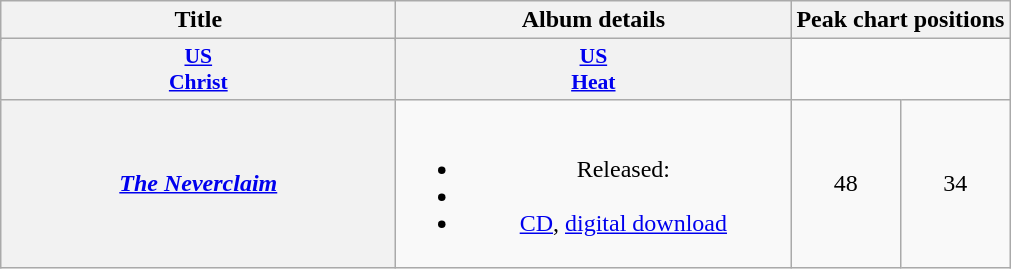<table class="wikitable plainrowheaders" style="text-align:center;">
<tr>
<th scope="col" rowspan="2" style="width:16em;">Title</th>
<th scope="col" rowspan="2" style="width:16em;">Album details</th>
<th scope="col" colspan="2">Peak chart positions</th>
</tr>
<tr>
</tr>
<tr>
<th style="width:3em; font-size:90%"><a href='#'>US<br>Christ</a></th>
<th style="width:3em; font-size:90%"><a href='#'>US<br>Heat</a></th>
</tr>
<tr>
<th scope="row"><em><a href='#'>The Neverclaim</a></em></th>
<td><br><ul><li>Released: </li><li></li><li><a href='#'>CD</a>, <a href='#'>digital download</a></li></ul></td>
<td>48</td>
<td>34</td>
</tr>
</table>
